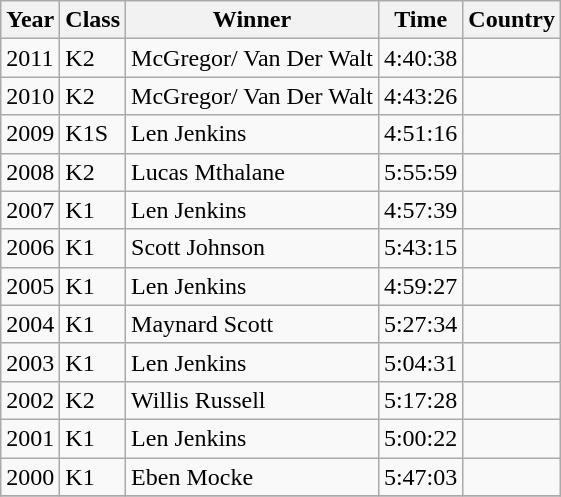<table class="wikitable">
<tr>
<th>Year</th>
<th>Class</th>
<th>Winner</th>
<th>Time</th>
<th>Country</th>
</tr>
<tr>
<td>2011</td>
<td>K2</td>
<td>McGregor/ Van Der Walt</td>
<td>4:40:38</td>
<td></td>
</tr>
<tr>
<td>2010</td>
<td>K2</td>
<td>McGregor/ Van Der Walt</td>
<td>4:43:26</td>
<td></td>
</tr>
<tr>
<td>2009</td>
<td>K1S</td>
<td>Len Jenkins</td>
<td>4:51:16</td>
<td></td>
</tr>
<tr>
<td>2008</td>
<td>K2</td>
<td>Lucas Mthalane</td>
<td>5:55:59</td>
<td></td>
</tr>
<tr>
<td>2007</td>
<td>K1</td>
<td>Len Jenkins</td>
<td>4:57:39</td>
<td></td>
</tr>
<tr>
<td>2006</td>
<td>K1</td>
<td>Scott Johnson</td>
<td>5:43:15</td>
<td></td>
</tr>
<tr>
<td>2005</td>
<td>K1</td>
<td>Len Jenkins</td>
<td>4:59:27</td>
<td></td>
</tr>
<tr>
<td>2004</td>
<td>K1</td>
<td>Maynard Scott</td>
<td>5:27:34</td>
<td></td>
</tr>
<tr>
<td>2003</td>
<td>K1</td>
<td>Len Jenkins</td>
<td>5:04:31</td>
<td></td>
</tr>
<tr>
<td>2002</td>
<td>K2</td>
<td>Willis Russell</td>
<td>5:17:28</td>
<td></td>
</tr>
<tr>
<td>2001</td>
<td>K1</td>
<td>Len Jenkins</td>
<td>5:00:22</td>
<td></td>
</tr>
<tr>
<td>2000</td>
<td>K1</td>
<td>Eben Mocke</td>
<td>5:47:03</td>
<td></td>
</tr>
<tr>
</tr>
</table>
